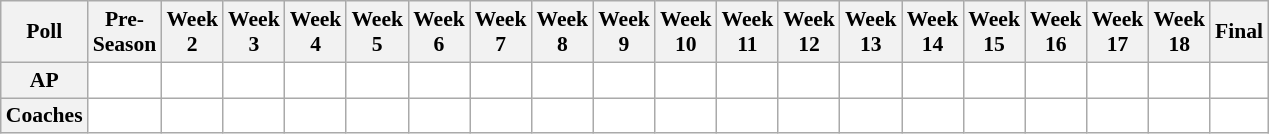<table class="wikitable" style="white-space:nowrap;font-size:90%">
<tr>
<th>Poll</th>
<th>Pre-<br>Season</th>
<th>Week<br>2</th>
<th>Week<br>3</th>
<th>Week<br>4</th>
<th>Week<br>5</th>
<th>Week<br>6</th>
<th>Week<br>7</th>
<th>Week<br>8</th>
<th>Week<br>9</th>
<th>Week<br>10</th>
<th>Week<br>11</th>
<th>Week<br>12</th>
<th>Week<br>13</th>
<th>Week<br>14</th>
<th>Week<br>15</th>
<th>Week<br>16</th>
<th>Week<br>17</th>
<th>Week<br>18</th>
<th>Final</th>
</tr>
<tr style="text-align:center;">
<th>AP</th>
<td style="background:#FFFFFF;"></td>
<td style="background:#FFFFFF;"></td>
<td style="background:#FFFFFF;"></td>
<td style="background:#FFFFFF;"></td>
<td style="background:#FFFFFF;"></td>
<td style="background:#FFFFFF;"></td>
<td style="background:#FFFFFF;"></td>
<td style="background:#FFFFFF;"></td>
<td style="background:#FFFFFF;"></td>
<td style="background:#FFFFFF;"></td>
<td style="background:#FFFFFF;"></td>
<td style="background:#FFFFFF;"></td>
<td style="background:#FFFFFF;"></td>
<td style="background:#FFFFFF;"></td>
<td style="background:#FFFFFF;"></td>
<td style="background:#FFFFFF;"></td>
<td style="background:#FFFFFF;"></td>
<td style="background:#FFFFFF;"></td>
<td style="background:#FFFFFF;"></td>
</tr>
<tr style="text-align:center;">
<th>Coaches</th>
<td style="background:#FFFFFF;"></td>
<td style="background:#FFFFFF;"></td>
<td style="background:#FFFFFF;"></td>
<td style="background:#FFFFFF;"></td>
<td style="background:#FFFFFF;"></td>
<td style="background:#FFFFFF;"></td>
<td style="background:#FFFFFF;"></td>
<td style="background:#FFFFFF;"></td>
<td style="background:#FFFFFF;"></td>
<td style="background:#FFFFFF;"></td>
<td style="background:#FFFFFF;"></td>
<td style="background:#FFFFFF;"></td>
<td style="background:#FFFFFF;"></td>
<td style="background:#FFFFFF;"></td>
<td style="background:#FFFFFF;"></td>
<td style="background:#FFFFFF;"></td>
<td style="background:#FFFFFF;"></td>
<td style="background:#FFFFFF;"></td>
<td style="background:#FFFFFF;"></td>
</tr>
</table>
